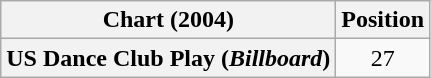<table class="wikitable plainrowheaders">
<tr>
<th>Chart (2004)</th>
<th>Position</th>
</tr>
<tr>
<th scope="row">US Dance Club Play (<em>Billboard</em>)</th>
<td align="center">27</td>
</tr>
</table>
